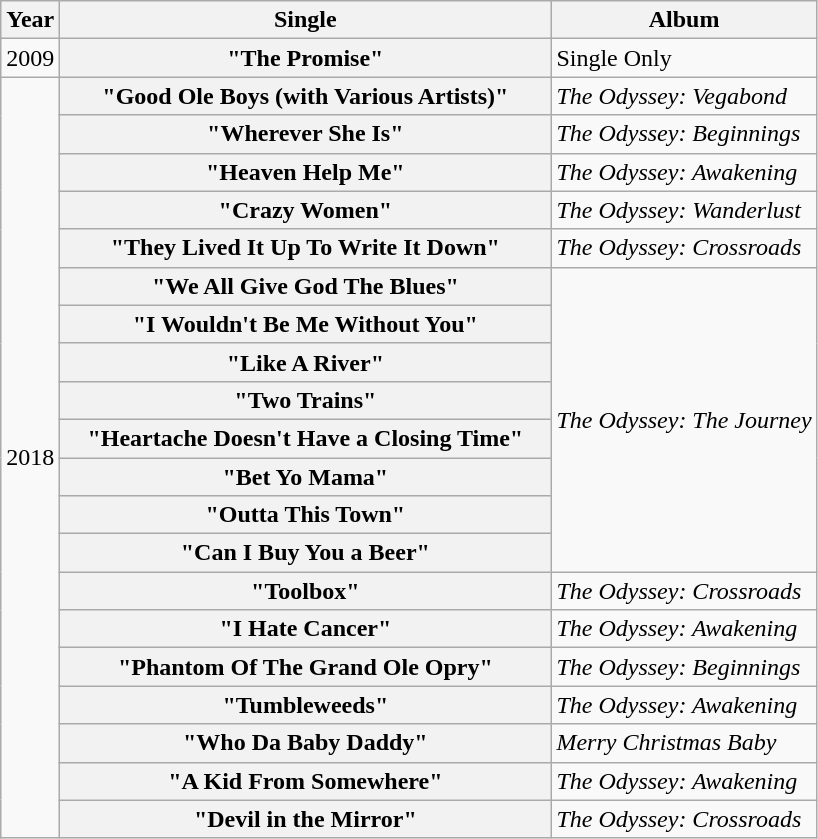<table class="wikitable plainrowheaders">
<tr>
<th>Year</th>
<th style="width:20em;">Single</th>
<th>Album</th>
</tr>
<tr>
<td>2009</td>
<th scope="row">"The Promise"</th>
<td>Single Only</td>
</tr>
<tr>
<td rowspan="20">2018</td>
<th scope="row">"Good Ole Boys (with Various Artists)"</th>
<td><em>The Odyssey: Vegabond</em></td>
</tr>
<tr>
<th scope="row">"Wherever She Is"</th>
<td><em>The Odyssey: Beginnings</em></td>
</tr>
<tr>
<th scope="row">"Heaven Help Me"</th>
<td><em>The Odyssey: Awakening</em></td>
</tr>
<tr>
<th scope="row">"Crazy Women"</th>
<td><em>The Odyssey: Wanderlust</em></td>
</tr>
<tr>
<th scope="row">"They Lived It Up To Write It Down"</th>
<td><em>The Odyssey: Crossroads</em></td>
</tr>
<tr>
<th scope="row">"We All Give God The Blues"</th>
<td align="left" rowspan="8"><em>The Odyssey: The Journey</em></td>
</tr>
<tr>
<th scope="row">"I Wouldn't Be Me Without You"</th>
</tr>
<tr>
<th scope="row">"Like A River"</th>
</tr>
<tr>
<th scope="row">"Two Trains"</th>
</tr>
<tr>
<th scope="row">"Heartache Doesn't Have a Closing Time"</th>
</tr>
<tr>
<th scope="row">"Bet Yo Mama"</th>
</tr>
<tr>
<th scope="row">"Outta This Town"</th>
</tr>
<tr>
<th scope="row">"Can I Buy You a Beer"</th>
</tr>
<tr>
<th scope="row">"Toolbox"</th>
<td><em>The Odyssey: Crossroads</em></td>
</tr>
<tr>
<th scope="row">"I Hate Cancer"</th>
<td><em>The Odyssey: Awakening</em></td>
</tr>
<tr>
<th scope="row">"Phantom Of The Grand Ole Opry"</th>
<td><em>The Odyssey: Beginnings</em></td>
</tr>
<tr>
<th scope="row">"Tumbleweeds"</th>
<td><em>The Odyssey: Awakening</em></td>
</tr>
<tr>
<th scope="row">"Who Da Baby Daddy"</th>
<td><em>Merry Christmas Baby</em></td>
</tr>
<tr>
<th scope="row">"A Kid From Somewhere"</th>
<td><em>The Odyssey: Awakening</em></td>
</tr>
<tr>
<th scope="row">"Devil in the Mirror"</th>
<td><em>The Odyssey: Crossroads</em></td>
</tr>
</table>
